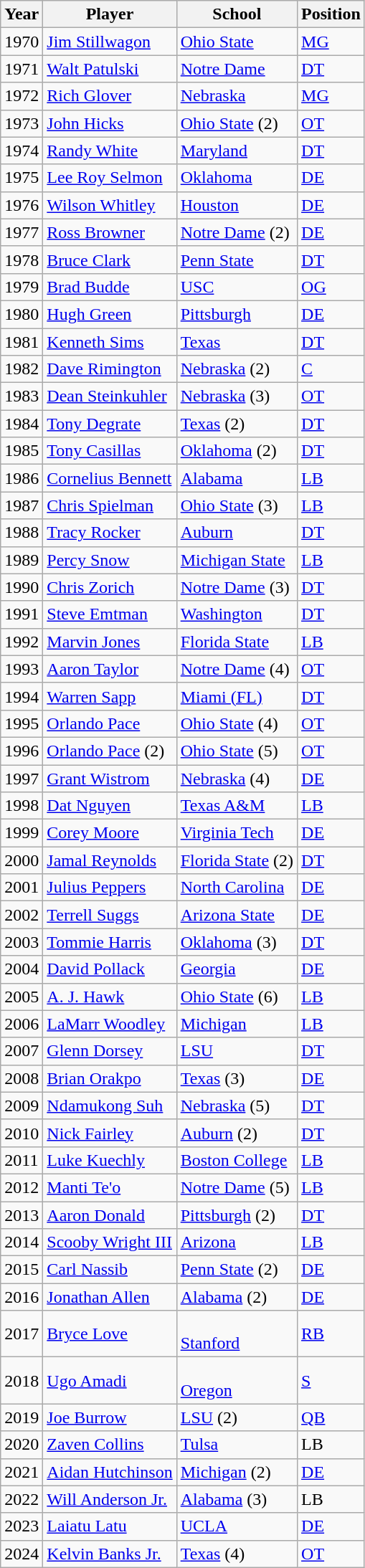<table class="wikitable sortable">
<tr>
<th>Year</th>
<th>Player</th>
<th>School</th>
<th>Position</th>
</tr>
<tr>
<td>1970</td>
<td><a href='#'>Jim Stillwagon</a></td>
<td><a href='#'>Ohio State</a></td>
<td><a href='#'>MG</a></td>
</tr>
<tr>
<td>1971</td>
<td><a href='#'>Walt Patulski</a></td>
<td><a href='#'>Notre Dame</a></td>
<td><a href='#'>DT</a></td>
</tr>
<tr>
<td>1972</td>
<td><a href='#'>Rich Glover</a></td>
<td><a href='#'>Nebraska</a></td>
<td><a href='#'>MG</a></td>
</tr>
<tr>
<td>1973</td>
<td><a href='#'>John Hicks</a></td>
<td><a href='#'>Ohio State</a> (2)</td>
<td><a href='#'>OT</a></td>
</tr>
<tr>
<td>1974</td>
<td><a href='#'>Randy White</a></td>
<td><a href='#'>Maryland</a></td>
<td><a href='#'>DT</a></td>
</tr>
<tr>
<td>1975</td>
<td><a href='#'>Lee Roy Selmon</a></td>
<td><a href='#'>Oklahoma</a></td>
<td><a href='#'>DE</a></td>
</tr>
<tr>
<td>1976</td>
<td><a href='#'>Wilson Whitley</a></td>
<td><a href='#'>Houston</a></td>
<td><a href='#'>DE</a></td>
</tr>
<tr>
<td>1977</td>
<td><a href='#'>Ross Browner</a></td>
<td><a href='#'>Notre Dame</a> (2)</td>
<td><a href='#'>DE</a></td>
</tr>
<tr>
<td>1978</td>
<td><a href='#'>Bruce Clark</a></td>
<td><a href='#'>Penn State</a></td>
<td><a href='#'>DT</a></td>
</tr>
<tr>
<td>1979</td>
<td><a href='#'>Brad Budde</a></td>
<td><a href='#'>USC</a></td>
<td><a href='#'>OG</a></td>
</tr>
<tr>
<td>1980</td>
<td><a href='#'>Hugh Green</a></td>
<td><a href='#'>Pittsburgh</a></td>
<td><a href='#'>DE</a></td>
</tr>
<tr>
<td>1981</td>
<td><a href='#'>Kenneth Sims</a></td>
<td><a href='#'>Texas</a></td>
<td><a href='#'>DT</a></td>
</tr>
<tr>
<td>1982</td>
<td><a href='#'>Dave Rimington</a></td>
<td><a href='#'>Nebraska</a> (2)</td>
<td><a href='#'>C</a></td>
</tr>
<tr>
<td>1983</td>
<td><a href='#'>Dean Steinkuhler</a></td>
<td><a href='#'>Nebraska</a> (3)</td>
<td><a href='#'>OT</a></td>
</tr>
<tr>
<td>1984</td>
<td><a href='#'>Tony Degrate</a></td>
<td><a href='#'>Texas</a> (2)</td>
<td><a href='#'>DT</a></td>
</tr>
<tr>
<td>1985</td>
<td><a href='#'>Tony Casillas</a></td>
<td><a href='#'>Oklahoma</a> (2)</td>
<td><a href='#'>DT</a></td>
</tr>
<tr>
<td>1986</td>
<td><a href='#'>Cornelius Bennett</a></td>
<td><a href='#'>Alabama</a></td>
<td><a href='#'>LB</a></td>
</tr>
<tr>
<td>1987</td>
<td><a href='#'>Chris Spielman</a></td>
<td><a href='#'>Ohio State</a> (3)</td>
<td><a href='#'>LB</a></td>
</tr>
<tr>
<td>1988</td>
<td><a href='#'>Tracy Rocker</a></td>
<td><a href='#'>Auburn</a></td>
<td><a href='#'>DT</a></td>
</tr>
<tr>
<td>1989</td>
<td><a href='#'>Percy Snow</a></td>
<td><a href='#'>Michigan State</a></td>
<td><a href='#'>LB</a></td>
</tr>
<tr>
<td>1990</td>
<td><a href='#'>Chris Zorich</a></td>
<td><a href='#'>Notre Dame</a> (3)</td>
<td><a href='#'>DT</a></td>
</tr>
<tr>
<td>1991</td>
<td><a href='#'>Steve Emtman</a></td>
<td><a href='#'>Washington</a></td>
<td><a href='#'>DT</a></td>
</tr>
<tr>
<td>1992</td>
<td><a href='#'>Marvin Jones</a></td>
<td><a href='#'>Florida State</a></td>
<td><a href='#'>LB</a></td>
</tr>
<tr>
<td>1993</td>
<td><a href='#'>Aaron Taylor</a></td>
<td><a href='#'>Notre Dame</a> (4)</td>
<td><a href='#'>OT</a></td>
</tr>
<tr>
<td>1994</td>
<td><a href='#'>Warren Sapp</a></td>
<td><a href='#'>Miami (FL)</a></td>
<td><a href='#'>DT</a></td>
</tr>
<tr>
<td>1995</td>
<td><a href='#'>Orlando Pace</a></td>
<td><a href='#'>Ohio State</a> (4)</td>
<td><a href='#'>OT</a></td>
</tr>
<tr>
<td>1996</td>
<td><a href='#'>Orlando Pace</a> (2)</td>
<td><a href='#'>Ohio State</a> (5)</td>
<td><a href='#'>OT</a></td>
</tr>
<tr>
<td>1997</td>
<td><a href='#'>Grant Wistrom</a></td>
<td><a href='#'>Nebraska</a> (4)</td>
<td><a href='#'>DE</a></td>
</tr>
<tr>
<td>1998</td>
<td><a href='#'>Dat Nguyen</a></td>
<td><a href='#'>Texas A&M</a></td>
<td><a href='#'>LB</a></td>
</tr>
<tr>
<td>1999</td>
<td><a href='#'>Corey Moore</a></td>
<td><a href='#'>Virginia Tech</a></td>
<td><a href='#'>DE</a></td>
</tr>
<tr>
<td>2000</td>
<td><a href='#'>Jamal Reynolds</a></td>
<td><a href='#'>Florida State</a> (2)</td>
<td><a href='#'>DT</a></td>
</tr>
<tr>
<td>2001</td>
<td><a href='#'>Julius Peppers</a></td>
<td><a href='#'>North Carolina</a></td>
<td><a href='#'>DE</a></td>
</tr>
<tr>
<td>2002</td>
<td><a href='#'>Terrell Suggs</a></td>
<td><a href='#'>Arizona State</a></td>
<td><a href='#'>DE</a></td>
</tr>
<tr>
<td>2003</td>
<td><a href='#'>Tommie Harris</a></td>
<td><a href='#'>Oklahoma</a> (3)</td>
<td><a href='#'>DT</a></td>
</tr>
<tr>
<td>2004</td>
<td><a href='#'>David Pollack</a></td>
<td><a href='#'>Georgia</a></td>
<td><a href='#'>DE</a></td>
</tr>
<tr>
<td>2005</td>
<td><a href='#'>A. J. Hawk</a></td>
<td><a href='#'>Ohio State</a> (6)</td>
<td><a href='#'>LB</a></td>
</tr>
<tr>
<td>2006</td>
<td><a href='#'>LaMarr Woodley</a></td>
<td><a href='#'>Michigan</a></td>
<td><a href='#'>LB</a></td>
</tr>
<tr>
<td>2007</td>
<td><a href='#'>Glenn Dorsey</a></td>
<td><a href='#'>LSU</a></td>
<td><a href='#'>DT</a></td>
</tr>
<tr>
<td>2008</td>
<td><a href='#'>Brian Orakpo</a></td>
<td><a href='#'>Texas</a> (3)</td>
<td><a href='#'>DE</a></td>
</tr>
<tr>
<td>2009</td>
<td><a href='#'>Ndamukong Suh</a></td>
<td><a href='#'>Nebraska</a> (5)</td>
<td><a href='#'>DT</a></td>
</tr>
<tr>
<td>2010</td>
<td><a href='#'>Nick Fairley</a></td>
<td><a href='#'>Auburn</a> (2)</td>
<td><a href='#'>DT</a></td>
</tr>
<tr>
<td>2011</td>
<td><a href='#'>Luke Kuechly</a></td>
<td><a href='#'>Boston College</a></td>
<td><a href='#'>LB</a></td>
</tr>
<tr>
<td>2012</td>
<td><a href='#'>Manti Te'o</a></td>
<td><a href='#'>Notre Dame</a> (5)</td>
<td><a href='#'>LB</a></td>
</tr>
<tr>
<td>2013</td>
<td><a href='#'>Aaron Donald</a></td>
<td><a href='#'>Pittsburgh</a> (2)</td>
<td><a href='#'>DT</a></td>
</tr>
<tr>
<td>2014</td>
<td><a href='#'>Scooby Wright III</a></td>
<td><a href='#'>Arizona</a></td>
<td><a href='#'>LB</a></td>
</tr>
<tr>
<td>2015</td>
<td><a href='#'>Carl Nassib</a></td>
<td><a href='#'>Penn State</a> (2)</td>
<td><a href='#'>DE</a></td>
</tr>
<tr>
<td>2016</td>
<td><a href='#'>Jonathan Allen</a></td>
<td><a href='#'>Alabama</a> (2)</td>
<td><a href='#'>DE</a></td>
</tr>
<tr>
<td>2017</td>
<td><a href='#'>Bryce Love</a></td>
<td><br><a href='#'>Stanford</a></td>
<td><a href='#'>RB</a></td>
</tr>
<tr>
<td>2018</td>
<td><a href='#'>Ugo Amadi</a></td>
<td><br><a href='#'>Oregon</a></td>
<td><a href='#'>S</a></td>
</tr>
<tr>
<td>2019</td>
<td><a href='#'>Joe Burrow</a></td>
<td><a href='#'>LSU</a> (2)</td>
<td><a href='#'>QB</a></td>
</tr>
<tr>
<td>2020</td>
<td><a href='#'>Zaven Collins</a></td>
<td><a href='#'>Tulsa</a></td>
<td>LB</td>
</tr>
<tr>
<td>2021</td>
<td><a href='#'>Aidan Hutchinson</a></td>
<td><a href='#'>Michigan</a> (2)</td>
<td><a href='#'>DE</a></td>
</tr>
<tr>
<td>2022</td>
<td><a href='#'>Will Anderson Jr.</a></td>
<td><a href='#'>Alabama</a> (3)</td>
<td>LB</td>
</tr>
<tr>
<td>2023</td>
<td><a href='#'>Laiatu Latu</a></td>
<td><a href='#'>UCLA</a></td>
<td><a href='#'>DE</a></td>
</tr>
<tr>
<td>2024</td>
<td><a href='#'>Kelvin Banks Jr.</a></td>
<td><a href='#'>Texas</a> (4)</td>
<td><a href='#'>OT</a></td>
</tr>
</table>
